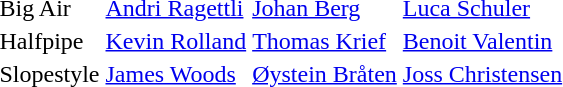<table>
<tr>
<td>Big Air </td>
<td> <a href='#'>Andri Ragettli</a></td>
<td> <a href='#'>Johan Berg</a></td>
<td> <a href='#'>Luca Schuler</a></td>
</tr>
<tr>
<td>Halfpipe </td>
<td> <a href='#'>Kevin Rolland</a></td>
<td> <a href='#'>Thomas Krief</a></td>
<td> <a href='#'>Benoit Valentin</a></td>
</tr>
<tr>
<td>Slopestyle </td>
<td> <a href='#'>James Woods</a></td>
<td> <a href='#'>Øystein Bråten</a></td>
<td> <a href='#'>Joss Christensen</a></td>
</tr>
</table>
